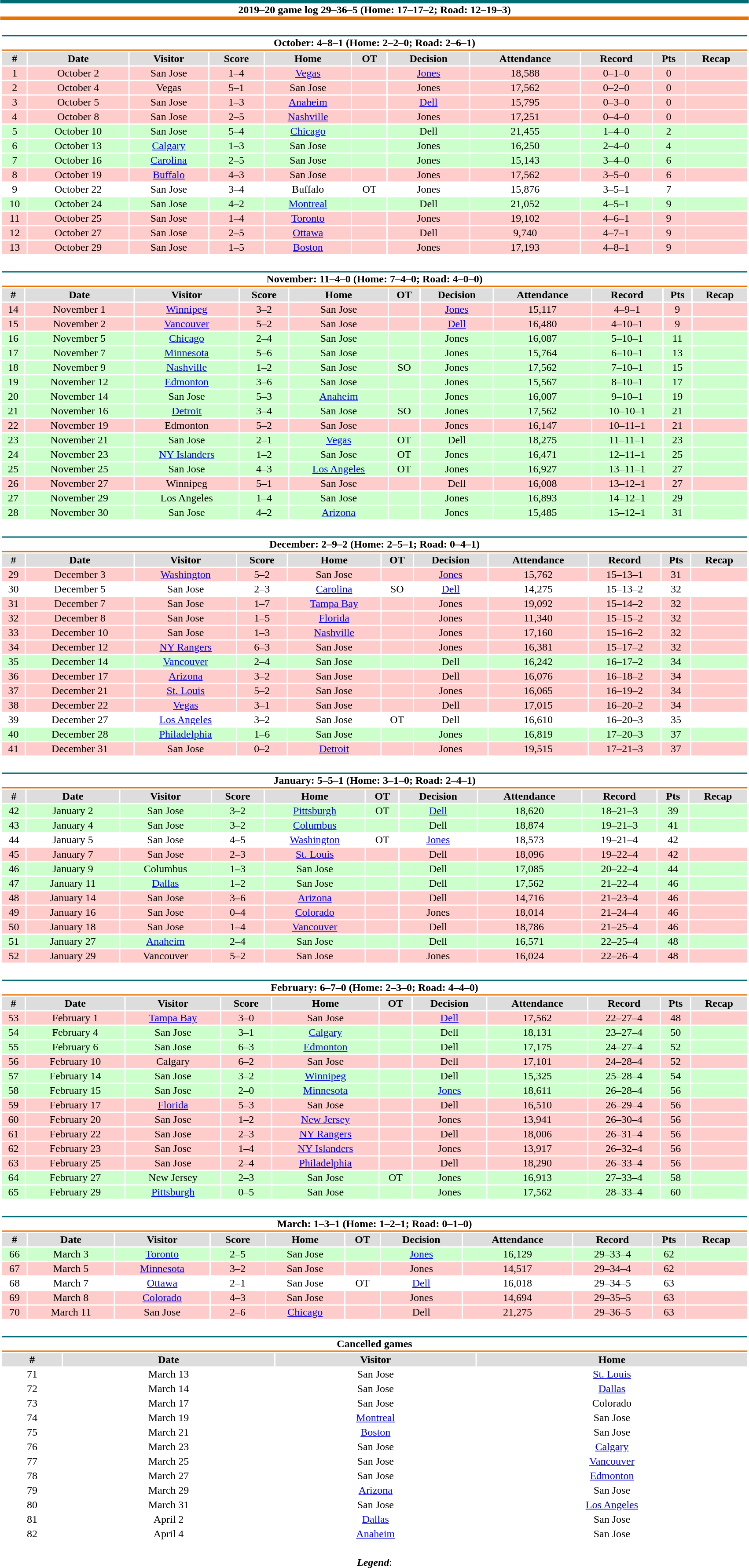<table class="toccolours" style="width:90%; clear:both; margin:1.5em auto; text-align:center;">
<tr>
<th colspan="11" style="background:#FFFFFF; border-top:#006D75 5px solid; border-bottom:#EA7200 5px solid;">2019–20 game log 29–36–5 (Home: 17–17–2; Road: 12–19–3)</th>
</tr>
<tr>
<td colspan="11"><br><table class="toccolours collapsible collapsed" style="width:100%;">
<tr>
<th colspan="11" style="background:#FFFFFF; border-top:#006D75 2px solid; border-bottom:#EA7200 2px solid;">October: 4–8–1 (Home: 2–2–0; Road: 2–6–1)</th>
</tr>
<tr style="background:#ddd;">
<th>#</th>
<th>Date</th>
<th>Visitor</th>
<th>Score</th>
<th>Home</th>
<th>OT</th>
<th>Decision</th>
<th>Attendance</th>
<th>Record</th>
<th>Pts</th>
<th>Recap</th>
</tr>
<tr bgcolor=ffcccc>
<td>1</td>
<td>October 2</td>
<td>San Jose</td>
<td>1–4</td>
<td><a href='#'>Vegas</a></td>
<td></td>
<td><a href='#'>Jones</a></td>
<td>18,588</td>
<td>0–1–0</td>
<td>0</td>
<td></td>
</tr>
<tr bgcolor=ffcccc>
<td>2</td>
<td>October 4</td>
<td>Vegas</td>
<td>5–1</td>
<td>San Jose</td>
<td></td>
<td>Jones</td>
<td>17,562</td>
<td>0–2–0</td>
<td>0</td>
<td></td>
</tr>
<tr bgcolor=ffcccc>
<td>3</td>
<td>October 5</td>
<td>San Jose</td>
<td>1–3</td>
<td><a href='#'>Anaheim</a></td>
<td></td>
<td><a href='#'>Dell</a></td>
<td>15,795</td>
<td>0–3–0</td>
<td>0</td>
<td></td>
</tr>
<tr bgcolor=ffcccc>
<td>4</td>
<td>October 8</td>
<td>San Jose</td>
<td>2–5</td>
<td><a href='#'>Nashville</a></td>
<td></td>
<td>Jones</td>
<td>17,251</td>
<td>0–4–0</td>
<td>0</td>
<td></td>
</tr>
<tr bgcolor=ccffcc>
<td>5</td>
<td>October 10</td>
<td>San Jose</td>
<td>5–4</td>
<td><a href='#'>Chicago</a></td>
<td></td>
<td>Dell</td>
<td>21,455</td>
<td>1–4–0</td>
<td>2</td>
<td></td>
</tr>
<tr bgcolor=ccffcc>
<td>6</td>
<td>October 13</td>
<td><a href='#'>Calgary</a></td>
<td>1–3</td>
<td>San Jose</td>
<td></td>
<td>Jones</td>
<td>16,250</td>
<td>2–4–0</td>
<td>4</td>
<td></td>
</tr>
<tr bgcolor=ccffcc>
<td>7</td>
<td>October 16</td>
<td><a href='#'>Carolina</a></td>
<td>2–5</td>
<td>San Jose</td>
<td></td>
<td>Jones</td>
<td>15,143</td>
<td>3–4–0</td>
<td>6</td>
<td></td>
</tr>
<tr bgcolor=ffcccc>
<td>8</td>
<td>October 19</td>
<td><a href='#'>Buffalo</a></td>
<td>4–3</td>
<td>San Jose</td>
<td></td>
<td>Jones</td>
<td>17,562</td>
<td>3–5–0</td>
<td>6</td>
<td></td>
</tr>
<tr bgcolor=ffffff>
<td>9</td>
<td>October 22</td>
<td>San Jose</td>
<td>3–4</td>
<td>Buffalo</td>
<td>OT</td>
<td>Jones</td>
<td>15,876</td>
<td>3–5–1</td>
<td>7</td>
<td></td>
</tr>
<tr bgcolor=ccffcc>
<td>10</td>
<td>October 24</td>
<td>San Jose</td>
<td>4–2</td>
<td><a href='#'>Montreal</a></td>
<td></td>
<td>Dell</td>
<td>21,052</td>
<td>4–5–1</td>
<td>9</td>
<td></td>
</tr>
<tr bgcolor=ffcccc>
<td>11</td>
<td>October 25</td>
<td>San Jose</td>
<td>1–4</td>
<td><a href='#'>Toronto</a></td>
<td></td>
<td>Jones</td>
<td>19,102</td>
<td>4–6–1</td>
<td>9</td>
<td></td>
</tr>
<tr bgcolor=ffcccc>
<td>12</td>
<td>October 27</td>
<td>San Jose</td>
<td>2–5</td>
<td><a href='#'>Ottawa</a></td>
<td></td>
<td>Dell</td>
<td>9,740</td>
<td>4–7–1</td>
<td>9</td>
<td></td>
</tr>
<tr bgcolor=ffcccc>
<td>13</td>
<td>October 29</td>
<td>San Jose</td>
<td>1–5</td>
<td><a href='#'>Boston</a></td>
<td></td>
<td>Jones</td>
<td>17,193</td>
<td>4–8–1</td>
<td>9</td>
<td></td>
</tr>
</table>
</td>
</tr>
<tr>
<td colspan="11"><br><table class="toccolours collapsible collapsed" style="width:100%;">
<tr>
<th colspan="11" style="background:#FFFFFF; border-top:#006D75 2px solid; border-bottom:#EA7200 2px solid;">November: 11–4–0 (Home: 7–4–0; Road: 4–0–0)</th>
</tr>
<tr style="background:#ddd;">
<th>#</th>
<th>Date</th>
<th>Visitor</th>
<th>Score</th>
<th>Home</th>
<th>OT</th>
<th>Decision</th>
<th>Attendance</th>
<th>Record</th>
<th>Pts</th>
<th>Recap</th>
</tr>
<tr bgcolor=ffcccc>
<td>14</td>
<td>November 1</td>
<td><a href='#'>Winnipeg</a></td>
<td>3–2</td>
<td>San Jose</td>
<td></td>
<td><a href='#'>Jones</a></td>
<td>15,117</td>
<td>4–9–1</td>
<td>9</td>
<td></td>
</tr>
<tr bgcolor=ffcccc>
<td>15</td>
<td>November 2</td>
<td><a href='#'>Vancouver</a></td>
<td>5–2</td>
<td>San Jose</td>
<td></td>
<td><a href='#'>Dell</a></td>
<td>16,480</td>
<td>4–10–1</td>
<td>9</td>
<td></td>
</tr>
<tr bgcolor=ccffcc>
<td>16</td>
<td>November 5</td>
<td><a href='#'>Chicago</a></td>
<td>2–4</td>
<td>San Jose</td>
<td></td>
<td>Jones</td>
<td>16,087</td>
<td>5–10–1</td>
<td>11</td>
<td></td>
</tr>
<tr bgcolor=ccffcc>
<td>17</td>
<td>November 7</td>
<td><a href='#'>Minnesota</a></td>
<td>5–6</td>
<td>San Jose</td>
<td></td>
<td>Jones</td>
<td>15,764</td>
<td>6–10–1</td>
<td>13</td>
<td></td>
</tr>
<tr bgcolor=ccffcc>
<td>18</td>
<td>November 9</td>
<td><a href='#'>Nashville</a></td>
<td>1–2</td>
<td>San Jose</td>
<td>SO</td>
<td>Jones</td>
<td>17,562</td>
<td>7–10–1</td>
<td>15</td>
<td></td>
</tr>
<tr bgcolor=ccffcc>
<td>19</td>
<td>November 12</td>
<td><a href='#'>Edmonton</a></td>
<td>3–6</td>
<td>San Jose</td>
<td></td>
<td>Jones</td>
<td>15,567</td>
<td>8–10–1</td>
<td>17</td>
<td></td>
</tr>
<tr bgcolor=ccffcc>
<td>20</td>
<td>November 14</td>
<td>San Jose</td>
<td>5–3</td>
<td><a href='#'>Anaheim</a></td>
<td></td>
<td>Jones</td>
<td>16,007</td>
<td>9–10–1</td>
<td>19</td>
<td></td>
</tr>
<tr bgcolor=ccffcc>
<td>21</td>
<td>November 16</td>
<td><a href='#'>Detroit</a></td>
<td>3–4</td>
<td>San Jose</td>
<td>SO</td>
<td>Jones</td>
<td>17,562</td>
<td>10–10–1</td>
<td>21</td>
<td></td>
</tr>
<tr bgcolor=ffcccc>
<td>22</td>
<td>November 19</td>
<td>Edmonton</td>
<td>5–2</td>
<td>San Jose</td>
<td></td>
<td>Jones</td>
<td>16,147</td>
<td>10–11–1</td>
<td>21</td>
<td></td>
</tr>
<tr bgcolor=ccffcc>
<td>23</td>
<td>November 21</td>
<td>San Jose</td>
<td>2–1</td>
<td><a href='#'>Vegas</a></td>
<td>OT</td>
<td>Dell</td>
<td>18,275</td>
<td>11–11–1</td>
<td>23</td>
<td></td>
</tr>
<tr bgcolor=ccffcc>
<td>24</td>
<td>November 23</td>
<td><a href='#'>NY Islanders</a></td>
<td>1–2</td>
<td>San Jose</td>
<td>OT</td>
<td>Jones</td>
<td>16,471</td>
<td>12–11–1</td>
<td>25</td>
<td></td>
</tr>
<tr bgcolor=ccffcc>
<td>25</td>
<td>November 25</td>
<td>San Jose</td>
<td>4–3</td>
<td><a href='#'>Los Angeles</a></td>
<td>OT</td>
<td>Jones</td>
<td>16,927</td>
<td>13–11–1</td>
<td>27</td>
<td></td>
</tr>
<tr bgcolor=ffcccc>
<td>26</td>
<td>November 27</td>
<td>Winnipeg</td>
<td>5–1</td>
<td>San Jose</td>
<td></td>
<td>Dell</td>
<td>16,008</td>
<td>13–12–1</td>
<td>27</td>
<td></td>
</tr>
<tr bgcolor=ccffcc>
<td>27</td>
<td>November 29</td>
<td>Los Angeles</td>
<td>1–4</td>
<td>San Jose</td>
<td></td>
<td>Jones</td>
<td>16,893</td>
<td>14–12–1</td>
<td>29</td>
<td></td>
</tr>
<tr bgcolor=ccffcc>
<td>28</td>
<td>November 30</td>
<td>San Jose</td>
<td>4–2</td>
<td><a href='#'>Arizona</a></td>
<td></td>
<td>Jones</td>
<td>15,485</td>
<td>15–12–1</td>
<td>31</td>
<td></td>
</tr>
</table>
</td>
</tr>
<tr>
<td colspan="11"><br><table class="toccolours collapsible collapsed" style="width:100%;">
<tr>
<th colspan="11" style="background:#FFFFFF; border-top:#006D75 2px solid; border-bottom:#EA7200 2px solid;">December: 2–9–2 (Home: 2–5–1; Road: 0–4–1)</th>
</tr>
<tr style="background:#ddd;">
<th>#</th>
<th>Date</th>
<th>Visitor</th>
<th>Score</th>
<th>Home</th>
<th>OT</th>
<th>Decision</th>
<th>Attendance</th>
<th>Record</th>
<th>Pts</th>
<th>Recap</th>
</tr>
<tr bgcolor=ffcccc>
<td>29</td>
<td>December 3</td>
<td><a href='#'>Washington</a></td>
<td>5–2</td>
<td>San Jose</td>
<td></td>
<td><a href='#'>Jones</a></td>
<td>15,762</td>
<td>15–13–1</td>
<td>31</td>
<td></td>
</tr>
<tr bgcolor=ffffff>
<td>30</td>
<td>December 5</td>
<td>San Jose</td>
<td>2–3</td>
<td><a href='#'>Carolina</a></td>
<td>SO</td>
<td><a href='#'>Dell</a></td>
<td>14,275</td>
<td>15–13–2</td>
<td>32</td>
<td></td>
</tr>
<tr bgcolor=ffcccc>
<td>31</td>
<td>December 7</td>
<td>San Jose</td>
<td>1–7</td>
<td><a href='#'>Tampa Bay</a></td>
<td></td>
<td>Jones</td>
<td>19,092</td>
<td>15–14–2</td>
<td>32</td>
<td></td>
</tr>
<tr bgcolor=ffcccc>
<td>32</td>
<td>December 8</td>
<td>San Jose</td>
<td>1–5</td>
<td><a href='#'>Florida</a></td>
<td></td>
<td>Jones</td>
<td>11,340</td>
<td>15–15–2</td>
<td>32</td>
<td></td>
</tr>
<tr bgcolor=ffcccc>
<td>33</td>
<td>December 10</td>
<td>San Jose</td>
<td>1–3</td>
<td><a href='#'>Nashville</a></td>
<td></td>
<td>Jones</td>
<td>17,160</td>
<td>15–16–2</td>
<td>32</td>
<td></td>
</tr>
<tr bgcolor=ffcccc>
<td>34</td>
<td>December 12</td>
<td><a href='#'>NY Rangers</a></td>
<td>6–3</td>
<td>San Jose</td>
<td></td>
<td>Jones</td>
<td>16,381</td>
<td>15–17–2</td>
<td>32</td>
<td></td>
</tr>
<tr bgcolor=ccffcc>
<td>35</td>
<td>December 14</td>
<td><a href='#'>Vancouver</a></td>
<td>2–4</td>
<td>San Jose</td>
<td></td>
<td>Dell</td>
<td>16,242</td>
<td>16–17–2</td>
<td>34</td>
<td></td>
</tr>
<tr bgcolor=ffcccc>
<td>36</td>
<td>December 17</td>
<td><a href='#'>Arizona</a></td>
<td>3–2</td>
<td>San Jose</td>
<td></td>
<td>Dell</td>
<td>16,076</td>
<td>16–18–2</td>
<td>34</td>
<td></td>
</tr>
<tr bgcolor=ffcccc>
<td>37</td>
<td>December 21</td>
<td><a href='#'>St. Louis</a></td>
<td>5–2</td>
<td>San Jose</td>
<td></td>
<td>Jones</td>
<td>16,065</td>
<td>16–19–2</td>
<td>34</td>
<td></td>
</tr>
<tr bgcolor=ffcccc>
<td>38</td>
<td>December 22</td>
<td><a href='#'>Vegas</a></td>
<td>3–1</td>
<td>San Jose</td>
<td></td>
<td>Dell</td>
<td>17,015</td>
<td>16–20–2</td>
<td>34</td>
<td></td>
</tr>
<tr bgcolor=ffffff>
<td>39</td>
<td>December 27</td>
<td><a href='#'>Los Angeles</a></td>
<td>3–2</td>
<td>San Jose</td>
<td>OT</td>
<td>Dell</td>
<td>16,610</td>
<td>16–20–3</td>
<td>35</td>
<td></td>
</tr>
<tr bgcolor=ccffcc>
<td>40</td>
<td>December 28</td>
<td><a href='#'>Philadelphia</a></td>
<td>1–6</td>
<td>San Jose</td>
<td></td>
<td>Jones</td>
<td>16,819</td>
<td>17–20–3</td>
<td>37</td>
<td></td>
</tr>
<tr bgcolor=ffcccc>
<td>41</td>
<td>December 31</td>
<td>San Jose</td>
<td>0–2</td>
<td><a href='#'>Detroit</a></td>
<td></td>
<td>Jones</td>
<td>19,515</td>
<td>17–21–3</td>
<td>37</td>
<td></td>
</tr>
</table>
</td>
</tr>
<tr>
<td colspan="11"><br><table class="toccolours collapsible collapsed" style="width:100%;">
<tr>
<th colspan="11" style="background:#FFFFFF; border-top:#006D75 2px solid; border-bottom:#EA7200 2px solid;">January: 5–5–1 (Home: 3–1–0; Road: 2–4–1)</th>
</tr>
<tr style="background:#ddd;">
<th>#</th>
<th>Date</th>
<th>Visitor</th>
<th>Score</th>
<th>Home</th>
<th>OT</th>
<th>Decision</th>
<th>Attendance</th>
<th>Record</th>
<th>Pts</th>
<th>Recap</th>
</tr>
<tr bgcolor=ccffcc>
<td>42</td>
<td>January 2</td>
<td>San Jose</td>
<td>3–2</td>
<td><a href='#'>Pittsburgh</a></td>
<td>OT</td>
<td><a href='#'>Dell</a></td>
<td>18,620</td>
<td>18–21–3</td>
<td>39</td>
<td></td>
</tr>
<tr bgcolor=ccffcc>
<td>43</td>
<td>January 4</td>
<td>San Jose</td>
<td>3–2</td>
<td><a href='#'>Columbus</a></td>
<td></td>
<td>Dell</td>
<td>18,874</td>
<td>19–21–3</td>
<td>41</td>
<td></td>
</tr>
<tr bgcolor=ffffff>
<td>44</td>
<td>January 5</td>
<td>San Jose</td>
<td>4–5</td>
<td><a href='#'>Washington</a></td>
<td>OT</td>
<td><a href='#'>Jones</a></td>
<td>18,573</td>
<td>19–21–4</td>
<td>42</td>
<td></td>
</tr>
<tr bgcolor=ffcccc>
<td>45</td>
<td>January 7</td>
<td>San Jose</td>
<td>2–3</td>
<td><a href='#'>St. Louis</a></td>
<td></td>
<td>Dell</td>
<td>18,096</td>
<td>19–22–4</td>
<td>42</td>
<td></td>
</tr>
<tr bgcolor=ccffcc>
<td>46</td>
<td>January 9</td>
<td>Columbus</td>
<td>1–3</td>
<td>San Jose</td>
<td></td>
<td>Dell</td>
<td>17,085</td>
<td>20–22–4</td>
<td>44</td>
<td></td>
</tr>
<tr bgcolor=ccffcc>
<td>47</td>
<td>January 11</td>
<td><a href='#'>Dallas</a></td>
<td>1–2</td>
<td>San Jose</td>
<td></td>
<td>Dell</td>
<td>17,562</td>
<td>21–22–4</td>
<td>46</td>
<td></td>
</tr>
<tr bgcolor=ffcccc>
<td>48</td>
<td>January 14</td>
<td>San Jose</td>
<td>3–6</td>
<td><a href='#'>Arizona</a></td>
<td></td>
<td>Dell</td>
<td>14,716</td>
<td>21–23–4</td>
<td>46</td>
<td></td>
</tr>
<tr bgcolor=ffcccc>
<td>49</td>
<td>January 16</td>
<td>San Jose</td>
<td>0–4</td>
<td><a href='#'>Colorado</a></td>
<td></td>
<td>Jones</td>
<td>18,014</td>
<td>21–24–4</td>
<td>46</td>
<td></td>
</tr>
<tr bgcolor=ffcccc>
<td>50</td>
<td>January 18</td>
<td>San Jose</td>
<td>1–4</td>
<td><a href='#'>Vancouver</a></td>
<td></td>
<td>Dell</td>
<td>18,786</td>
<td>21–25–4</td>
<td>46</td>
<td></td>
</tr>
<tr bgcolor=ccffcc>
<td>51</td>
<td>January 27</td>
<td><a href='#'>Anaheim</a></td>
<td>2–4</td>
<td>San Jose</td>
<td></td>
<td>Dell</td>
<td>16,571</td>
<td>22–25–4</td>
<td>48</td>
<td></td>
</tr>
<tr bgcolor=ffcccc>
<td>52</td>
<td>January 29</td>
<td>Vancouver</td>
<td>5–2</td>
<td>San Jose</td>
<td></td>
<td>Jones</td>
<td>16,024</td>
<td>22–26–4</td>
<td>48</td>
<td></td>
</tr>
</table>
</td>
</tr>
<tr>
<td colspan="11"><br><table class="toccolours collapsible collapsed" style="width:100%;">
<tr>
<th colspan="11" style="background:#FFFFFF; border-top:#006D75 2px solid; border-bottom:#EA7200 2px solid;">February: 6–7–0 (Home: 2–3–0; Road: 4–4–0)</th>
</tr>
<tr style="background:#ddd;">
<th>#</th>
<th>Date</th>
<th>Visitor</th>
<th>Score</th>
<th>Home</th>
<th>OT</th>
<th>Decision</th>
<th>Attendance</th>
<th>Record</th>
<th>Pts</th>
<th>Recap</th>
</tr>
<tr bgcolor=ffcccc>
<td>53</td>
<td>February 1</td>
<td><a href='#'>Tampa Bay</a></td>
<td>3–0</td>
<td>San Jose</td>
<td></td>
<td><a href='#'>Dell</a></td>
<td>17,562</td>
<td>22–27–4</td>
<td>48</td>
<td></td>
</tr>
<tr bgcolor=ccffcc>
<td>54</td>
<td>February 4</td>
<td>San Jose</td>
<td>3–1</td>
<td><a href='#'>Calgary</a></td>
<td></td>
<td>Dell</td>
<td>18,131</td>
<td>23–27–4</td>
<td>50</td>
<td></td>
</tr>
<tr bgcolor=ccffcc>
<td>55</td>
<td>February 6</td>
<td>San Jose</td>
<td>6–3</td>
<td><a href='#'>Edmonton</a></td>
<td></td>
<td>Dell</td>
<td>17,175</td>
<td>24–27–4</td>
<td>52</td>
<td></td>
</tr>
<tr bgcolor=ffcccc>
<td>56</td>
<td>February 10</td>
<td>Calgary</td>
<td>6–2</td>
<td>San Jose</td>
<td></td>
<td>Dell</td>
<td>17,101</td>
<td>24–28–4</td>
<td>52</td>
<td></td>
</tr>
<tr bgcolor=ccffcc>
<td>57</td>
<td>February 14</td>
<td>San Jose</td>
<td>3–2</td>
<td><a href='#'>Winnipeg</a></td>
<td></td>
<td>Dell</td>
<td>15,325</td>
<td>25–28–4</td>
<td>54</td>
<td></td>
</tr>
<tr bgcolor=ccffcc>
<td>58</td>
<td>February 15</td>
<td>San Jose</td>
<td>2–0</td>
<td><a href='#'>Minnesota</a></td>
<td></td>
<td><a href='#'>Jones</a></td>
<td>18,611</td>
<td>26–28–4</td>
<td>56</td>
<td></td>
</tr>
<tr bgcolor=ffcccc>
<td>59</td>
<td>February 17</td>
<td><a href='#'>Florida</a></td>
<td>5–3</td>
<td>San Jose</td>
<td></td>
<td>Dell</td>
<td>16,510</td>
<td>26–29–4</td>
<td>56</td>
<td></td>
</tr>
<tr bgcolor=ffcccc>
<td>60</td>
<td>February 20</td>
<td>San Jose</td>
<td>1–2</td>
<td><a href='#'>New Jersey</a></td>
<td></td>
<td>Jones</td>
<td>13,941</td>
<td>26–30–4</td>
<td>56</td>
<td></td>
</tr>
<tr bgcolor=ffcccc>
<td>61</td>
<td>February 22</td>
<td>San Jose</td>
<td>2–3</td>
<td><a href='#'>NY Rangers</a></td>
<td></td>
<td>Dell</td>
<td>18,006</td>
<td>26–31–4</td>
<td>56</td>
<td></td>
</tr>
<tr bgcolor=ffcccc>
<td>62</td>
<td>February 23</td>
<td>San Jose</td>
<td>1–4</td>
<td><a href='#'>NY Islanders</a></td>
<td></td>
<td>Jones</td>
<td>13,917</td>
<td>26–32–4</td>
<td>56</td>
<td></td>
</tr>
<tr bgcolor=ffcccc>
<td>63</td>
<td>February 25</td>
<td>San Jose</td>
<td>2–4</td>
<td><a href='#'>Philadelphia</a></td>
<td></td>
<td>Dell</td>
<td>18,290</td>
<td>26–33–4</td>
<td>56</td>
<td></td>
</tr>
<tr bgcolor=ccffcc>
<td>64</td>
<td>February 27</td>
<td>New Jersey</td>
<td>2–3</td>
<td>San Jose</td>
<td>OT</td>
<td>Jones</td>
<td>16,913</td>
<td>27–33–4</td>
<td>58</td>
<td></td>
</tr>
<tr bgcolor=ccffcc>
<td>65</td>
<td>February 29</td>
<td><a href='#'>Pittsburgh</a></td>
<td>0–5</td>
<td>San Jose</td>
<td></td>
<td>Jones</td>
<td>17,562</td>
<td>28–33–4</td>
<td>60</td>
<td></td>
</tr>
</table>
</td>
</tr>
<tr>
<td colspan="11"><br><table class="toccolours collapsible collapsed" style="width:100%;">
<tr>
<th colspan="11" style="background:#FFFFFF; border-top:#006D75 2px solid; border-bottom:#EA7200 2px solid;">March: 1–3–1 (Home: 1–2–1; Road: 0–1–0)</th>
</tr>
<tr style="background:#ddd;">
<th>#</th>
<th>Date</th>
<th>Visitor</th>
<th>Score</th>
<th>Home</th>
<th>OT</th>
<th>Decision</th>
<th>Attendance</th>
<th>Record</th>
<th>Pts</th>
<th>Recap</th>
</tr>
<tr bgcolor=ccffcc>
<td>66</td>
<td>March 3</td>
<td><a href='#'>Toronto</a></td>
<td>2–5</td>
<td>San Jose</td>
<td></td>
<td><a href='#'>Jones</a></td>
<td>16,129</td>
<td>29–33–4</td>
<td>62</td>
<td></td>
</tr>
<tr bgcolor=ffcccc>
<td>67</td>
<td>March 5</td>
<td><a href='#'>Minnesota</a></td>
<td>3–2</td>
<td>San Jose</td>
<td></td>
<td>Jones</td>
<td>14,517</td>
<td>29–34–4</td>
<td>62</td>
<td></td>
</tr>
<tr bgcolor=ffffff>
<td>68</td>
<td>March 7</td>
<td><a href='#'>Ottawa</a></td>
<td>2–1</td>
<td>San Jose</td>
<td>OT</td>
<td><a href='#'>Dell</a></td>
<td>16,018</td>
<td>29–34–5</td>
<td>63</td>
<td></td>
</tr>
<tr bgcolor=ffcccc>
<td>69</td>
<td>March 8</td>
<td><a href='#'>Colorado</a></td>
<td>4–3</td>
<td>San Jose</td>
<td></td>
<td>Jones</td>
<td>14,694</td>
<td>29–35–5</td>
<td>63</td>
<td></td>
</tr>
<tr bgcolor=ffcccc>
<td>70</td>
<td>March 11</td>
<td>San Jose</td>
<td>2–6</td>
<td><a href='#'>Chicago</a></td>
<td></td>
<td>Dell</td>
<td>21,275</td>
<td>29–36–5</td>
<td>63</td>
<td></td>
</tr>
</table>
</td>
</tr>
<tr>
<td colspan="4"><br><table class="toccolours collapsible collapsed" style="width:100%;">
<tr>
<th colspan="4" style="background:#FFFFFF; border-top:#006D75 2px solid; border-bottom:#EA7200 2px solid;">Cancelled games</th>
</tr>
<tr style="background:#ddd;">
<th>#</th>
<th>Date</th>
<th>Visitor</th>
<th>Home</th>
</tr>
<tr>
<td>71</td>
<td>March 13</td>
<td>San Jose</td>
<td><a href='#'>St. Louis</a></td>
</tr>
<tr>
<td>72</td>
<td>March 14</td>
<td>San Jose</td>
<td><a href='#'>Dallas</a></td>
</tr>
<tr>
<td>73</td>
<td>March 17</td>
<td>San Jose</td>
<td>Colorado</td>
</tr>
<tr>
<td>74</td>
<td>March 19</td>
<td><a href='#'>Montreal</a></td>
<td>San Jose</td>
</tr>
<tr>
<td>75</td>
<td>March 21</td>
<td><a href='#'>Boston</a></td>
<td>San Jose</td>
</tr>
<tr>
<td>76</td>
<td>March 23</td>
<td>San Jose</td>
<td><a href='#'>Calgary</a></td>
</tr>
<tr>
<td>77</td>
<td>March 25</td>
<td>San Jose</td>
<td><a href='#'>Vancouver</a></td>
</tr>
<tr>
<td>78</td>
<td>March 27</td>
<td>San Jose</td>
<td><a href='#'>Edmonton</a></td>
</tr>
<tr>
<td>79</td>
<td>March 29</td>
<td><a href='#'>Arizona</a></td>
<td>San Jose</td>
</tr>
<tr>
<td>80</td>
<td>March 31</td>
<td>San Jose</td>
<td><a href='#'>Los Angeles</a></td>
</tr>
<tr>
<td>81</td>
<td>April 2</td>
<td><a href='#'>Dallas</a></td>
<td>San Jose</td>
</tr>
<tr>
<td>82</td>
<td>April 4</td>
<td><a href='#'>Anaheim</a></td>
<td>San Jose</td>
</tr>
</table>
</td>
</tr>
<tr>
<td colspan="10" style="text-align:center;"><br><strong><em>Legend</em></strong>:


</td>
</tr>
</table>
